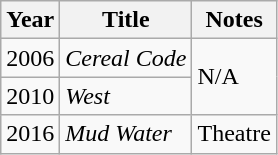<table class="wikitable sortable">
<tr>
<th>Year</th>
<th>Title</th>
<th>Notes</th>
</tr>
<tr>
<td>2006</td>
<td><em>Cereal Code</em></td>
<td rowspan=2>N/A</td>
</tr>
<tr>
<td>2010</td>
<td><em>West</em></td>
</tr>
<tr>
<td>2016</td>
<td><em>Mud Water</em></td>
<td>Theatre</td>
</tr>
</table>
